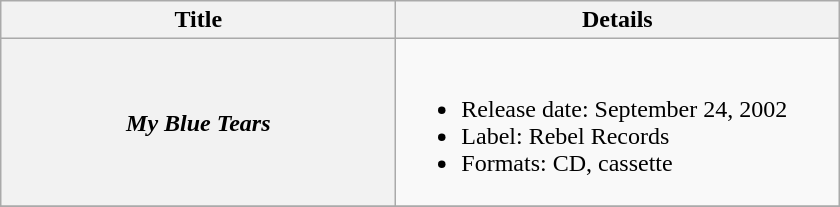<table class="wikitable plainrowheaders">
<tr>
<th style="width:16em;">Title</th>
<th style="width:18em;">Details</th>
</tr>
<tr>
<th scope="row"><em>My Blue Tears</em></th>
<td><br><ul><li>Release date: September 24, 2002</li><li>Label: Rebel Records</li><li>Formats: CD, cassette</li></ul></td>
</tr>
<tr>
</tr>
</table>
